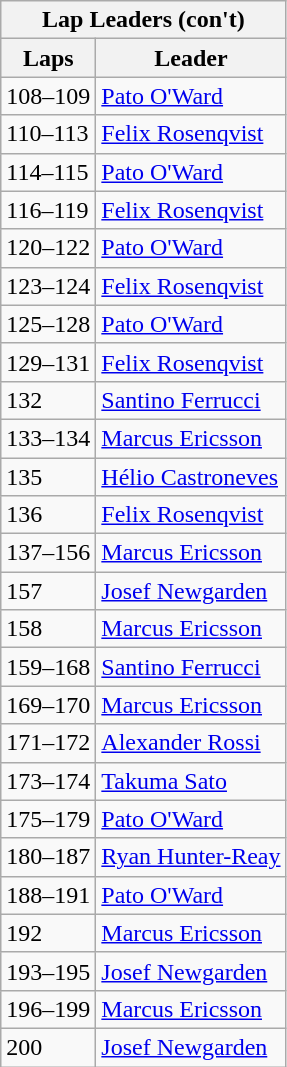<table class="wikitable">
<tr>
<th colspan=2>Lap Leaders (con't)</th>
</tr>
<tr>
<th>Laps</th>
<th>Leader</th>
</tr>
<tr>
<td>108–109</td>
<td><a href='#'>Pato O'Ward</a></td>
</tr>
<tr>
<td>110–113</td>
<td><a href='#'>Felix Rosenqvist</a></td>
</tr>
<tr>
<td>114–115</td>
<td><a href='#'>Pato O'Ward</a></td>
</tr>
<tr>
<td>116–119</td>
<td><a href='#'>Felix Rosenqvist</a></td>
</tr>
<tr>
<td>120–122</td>
<td><a href='#'>Pato O'Ward</a></td>
</tr>
<tr>
<td>123–124</td>
<td><a href='#'>Felix Rosenqvist</a></td>
</tr>
<tr>
<td>125–128</td>
<td><a href='#'>Pato O'Ward</a></td>
</tr>
<tr>
<td>129–131</td>
<td><a href='#'>Felix Rosenqvist</a></td>
</tr>
<tr>
<td>132</td>
<td><a href='#'>Santino Ferrucci</a></td>
</tr>
<tr>
<td>133–134</td>
<td><a href='#'>Marcus Ericsson</a></td>
</tr>
<tr>
<td>135</td>
<td><a href='#'>Hélio Castroneves</a></td>
</tr>
<tr>
<td>136</td>
<td><a href='#'>Felix Rosenqvist</a></td>
</tr>
<tr>
<td>137–156</td>
<td><a href='#'>Marcus Ericsson</a></td>
</tr>
<tr>
<td>157</td>
<td><a href='#'>Josef Newgarden</a></td>
</tr>
<tr>
<td>158</td>
<td><a href='#'>Marcus Ericsson</a></td>
</tr>
<tr>
<td>159–168</td>
<td><a href='#'>Santino Ferrucci</a></td>
</tr>
<tr>
<td>169–170</td>
<td><a href='#'>Marcus Ericsson</a></td>
</tr>
<tr>
<td>171–172</td>
<td><a href='#'>Alexander Rossi</a></td>
</tr>
<tr>
<td>173–174</td>
<td><a href='#'>Takuma Sato</a></td>
</tr>
<tr>
<td>175–179</td>
<td><a href='#'>Pato O'Ward</a></td>
</tr>
<tr>
<td>180–187</td>
<td><a href='#'>Ryan Hunter-Reay</a></td>
</tr>
<tr>
<td>188–191</td>
<td><a href='#'>Pato O'Ward</a></td>
</tr>
<tr>
<td>192</td>
<td><a href='#'>Marcus Ericsson</a></td>
</tr>
<tr>
<td>193–195</td>
<td><a href='#'>Josef Newgarden</a></td>
</tr>
<tr>
<td>196–199</td>
<td><a href='#'>Marcus Ericsson</a></td>
</tr>
<tr>
<td>200</td>
<td><a href='#'>Josef Newgarden</a></td>
</tr>
</table>
